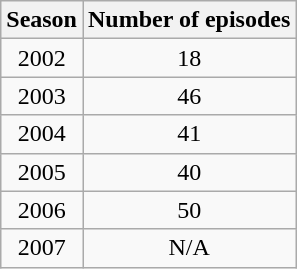<table class="wikitable" style="text-align:center; margin-left:60px">
<tr>
<th>Season</th>
<th>Number of episodes</th>
</tr>
<tr>
<td>2002</td>
<td>18</td>
</tr>
<tr>
<td>2003</td>
<td>46</td>
</tr>
<tr>
<td>2004</td>
<td>41</td>
</tr>
<tr>
<td>2005</td>
<td>40</td>
</tr>
<tr>
<td>2006</td>
<td>50</td>
</tr>
<tr>
<td>2007</td>
<td>N/A</td>
</tr>
</table>
